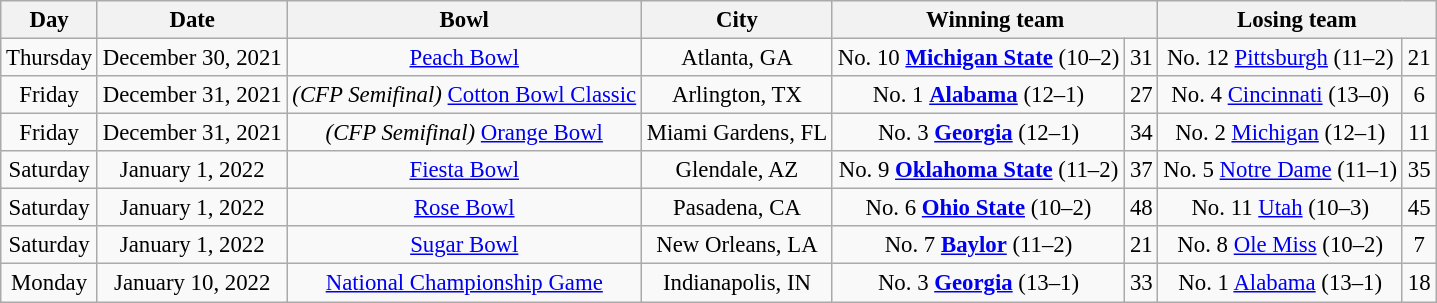<table class="wikitable" style="text-align:center; font-size: 95%;">
<tr>
<th>Day</th>
<th>Date</th>
<th>Bowl</th>
<th>City</th>
<th colspan=2>Winning team</th>
<th colspan=2>Losing team</th>
</tr>
<tr>
<td>Thursday</td>
<td>December 30, 2021</td>
<td><a href='#'>Peach Bowl</a></td>
<td>Atlanta, GA</td>
<td>No. 10 <a href='#'><strong>Michigan State</strong></a> (10–2)</td>
<td>31</td>
<td>No. 12 <a href='#'>Pittsburgh</a> (11–2)</td>
<td>21</td>
</tr>
<tr>
<td>Friday</td>
<td>December 31, 2021</td>
<td><em>(CFP Semifinal)</em> <a href='#'>Cotton Bowl Classic</a></td>
<td>Arlington, TX</td>
<td>No. 1 <a href='#'><strong>Alabama</strong></a> (12–1)</td>
<td>27</td>
<td>No. 4 <a href='#'>Cincinnati</a> (13–0)</td>
<td>6</td>
</tr>
<tr>
<td>Friday</td>
<td>December 31, 2021</td>
<td><em>(CFP Semifinal)</em> <a href='#'>Orange Bowl</a></td>
<td>Miami Gardens, FL</td>
<td>No. 3 <a href='#'><strong>Georgia</strong></a> (12–1)</td>
<td>34</td>
<td>No. 2 <a href='#'>Michigan</a> (12–1)</td>
<td>11</td>
</tr>
<tr>
<td>Saturday</td>
<td>January 1, 2022</td>
<td><a href='#'>Fiesta Bowl</a></td>
<td>Glendale, AZ</td>
<td>No. 9 <a href='#'><strong>Oklahoma State</strong></a> (11–2)</td>
<td>37</td>
<td>No. 5 <a href='#'>Notre Dame</a> (11–1)</td>
<td>35</td>
</tr>
<tr>
<td>Saturday</td>
<td>January 1, 2022</td>
<td><a href='#'>Rose Bowl</a></td>
<td>Pasadena, CA</td>
<td>No. 6 <a href='#'><strong>Ohio State</strong></a> (10–2)</td>
<td>48</td>
<td>No. 11 <a href='#'>Utah</a> (10–3)</td>
<td>45</td>
</tr>
<tr>
<td>Saturday</td>
<td>January 1, 2022</td>
<td><a href='#'>Sugar Bowl</a></td>
<td>New Orleans, LA</td>
<td>No. 7 <a href='#'><strong>Baylor</strong></a> (11–2)</td>
<td>21</td>
<td>No. 8 <a href='#'>Ole Miss</a> (10–2)</td>
<td>7</td>
</tr>
<tr>
<td>Monday</td>
<td>January 10, 2022</td>
<td><a href='#'>National Championship Game</a></td>
<td>Indianapolis, IN</td>
<td>No. 3 <a href='#'><strong>Georgia</strong></a> (13–1)</td>
<td>33</td>
<td>No. 1 <a href='#'>Alabama</a> (13–1)</td>
<td>18</td>
</tr>
</table>
